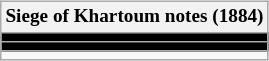<table class="wikitable" style="font-size: 80%" align=right>
<tr>
<th colspan="2">Siege of Khartoum notes (1884)</th>
</tr>
<tr>
<td align="center" bgcolor="#000000"></td>
</tr>
<tr>
<td align="center" bgcolor="#000000"></td>
</tr>
<tr>
<td></td>
</tr>
</table>
